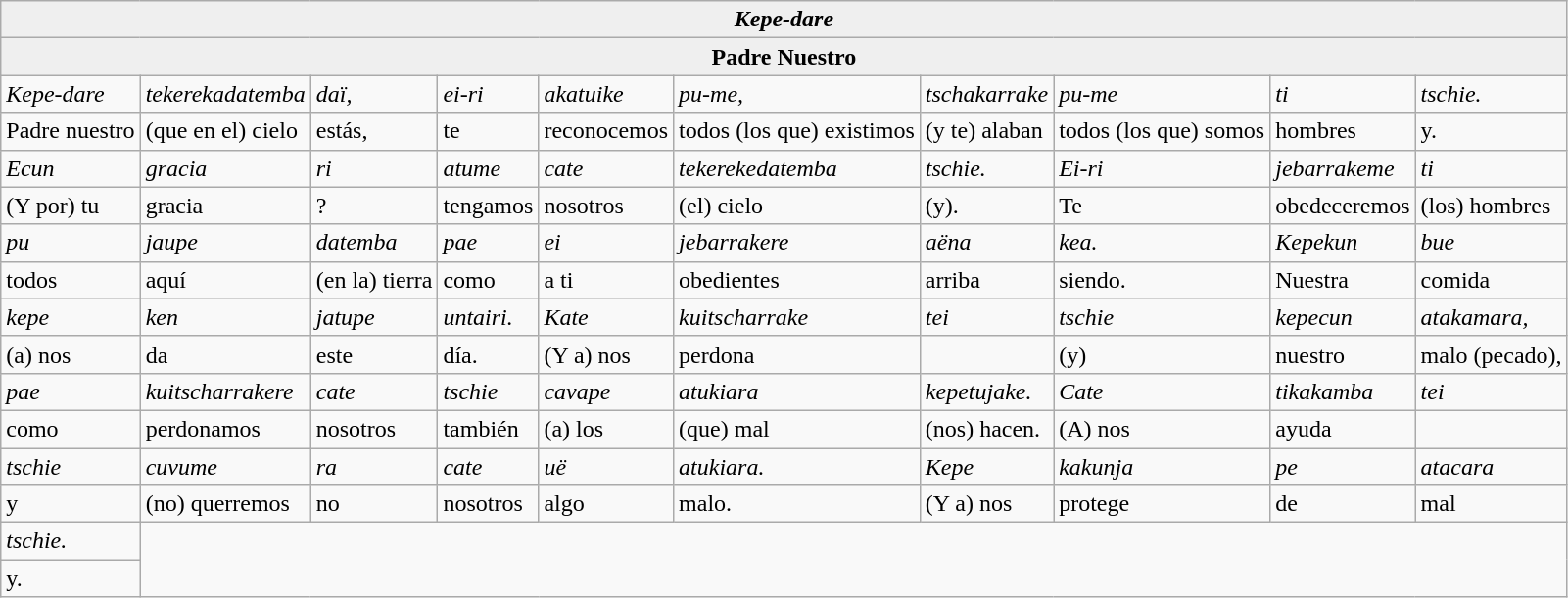<table class="wikitable">
<tr>
<th style="background:#efefef;" colspan=10><strong><em>Kepe-dare<strong></th>
</tr>
<tr>
<th style="background:#efefef;" colspan=10></strong>Padre Nuestro<strong></th>
</tr>
<tr>
<td><em>Kepe-dare</em></td>
<td><em>tekerekadatemba</em></td>
<td><em>daï,</em></td>
<td><em>ei-ri</em></td>
<td><em>akatuike</em></td>
<td><em>pu-me,</em></td>
<td><em>tschakarrake</em></td>
<td><em>pu-me</em></td>
<td><em>ti</em></td>
<td><em>tschie.</em></td>
</tr>
<tr>
<td>Padre nuestro</td>
<td>(que en el) cielo</td>
<td>estás,</td>
<td>te</td>
<td>reconocemos</td>
<td>todos (los que) existimos</td>
<td>(y te) alaban</td>
<td>todos (los que) somos</td>
<td>hombres</td>
<td>y.</td>
</tr>
<tr>
<td><em>Ecun</em></td>
<td><em>gracia</em></td>
<td><em>ri</em></td>
<td><em>atume</em></td>
<td><em>cate</em></td>
<td><em>tekerekedatemba</em></td>
<td><em>tschie.</em></td>
<td><em>Ei-ri</em></td>
<td><em>jebarrakeme</em></td>
<td><em>ti</em></td>
</tr>
<tr>
<td>(Y por) tu</td>
<td>gracia</td>
<td>?</td>
<td>tengamos</td>
<td>nosotros</td>
<td>(el) cielo</td>
<td>(y).</td>
<td>Te</td>
<td>obedeceremos</td>
<td>(los) hombres</td>
</tr>
<tr>
<td><em>pu</em></td>
<td><em>jaupe</em></td>
<td><em>datemba</em></td>
<td><em>pae</em></td>
<td><em>ei</em></td>
<td><em>jebarrakere</em></td>
<td><em>aëna</em></td>
<td><em>kea.</em></td>
<td><em>Kepekun</em></td>
<td><em>bue</em></td>
</tr>
<tr>
<td>todos</td>
<td>aquí</td>
<td>(en la) tierra</td>
<td>como</td>
<td>a ti</td>
<td>obedientes</td>
<td>arriba</td>
<td>siendo.</td>
<td>Nuestra</td>
<td>comida</td>
</tr>
<tr>
<td><em>kepe</em></td>
<td><em>ken</em></td>
<td><em>jatupe</em></td>
<td><em>untairi.</em></td>
<td><em>Kate</em></td>
<td><em>kuitscharrake</em></td>
<td><em>tei</em></td>
<td><em>tschie</em></td>
<td><em>kepecun</em></td>
<td><em>atakamara,</em></td>
</tr>
<tr>
<td>(a) nos</td>
<td>da</td>
<td>este</td>
<td>día.</td>
<td>(Y a) nos</td>
<td>perdona</td>
<td></td>
<td>(y)</td>
<td>nuestro</td>
<td>malo (pecado),</td>
</tr>
<tr>
<td><em>pae</em></td>
<td><em>kuitscharrakere</em></td>
<td><em>cate</em></td>
<td><em>tschie</em></td>
<td><em>cavape</em></td>
<td><em>atukiara</em></td>
<td><em>kepetujake.</em></td>
<td><em>Cate</em></td>
<td><em>tikakamba</em></td>
<td><em>tei</em></td>
</tr>
<tr>
<td>como</td>
<td>perdonamos</td>
<td>nosotros</td>
<td>también</td>
<td>(a) los</td>
<td>(que) mal</td>
<td>(nos) hacen.</td>
<td>(A) nos</td>
<td>ayuda</td>
<td></td>
</tr>
<tr>
<td><em>tschie</em></td>
<td><em>cuvume</em></td>
<td><em>ra</em></td>
<td><em>cate</em></td>
<td><em>uë</em></td>
<td><em>atukiara.</em></td>
<td><em>Kepe</em></td>
<td><em>kakunja</em></td>
<td><em>pe</em></td>
<td><em>atacara</em></td>
</tr>
<tr>
<td>y</td>
<td>(no) querremos</td>
<td>no</td>
<td>nosotros</td>
<td>algo</td>
<td>malo.</td>
<td>(Y a) nos</td>
<td>protege</td>
<td>de</td>
<td>mal</td>
</tr>
<tr>
<td><em>tschie.</em></td>
</tr>
<tr>
<td>y.</td>
</tr>
</table>
